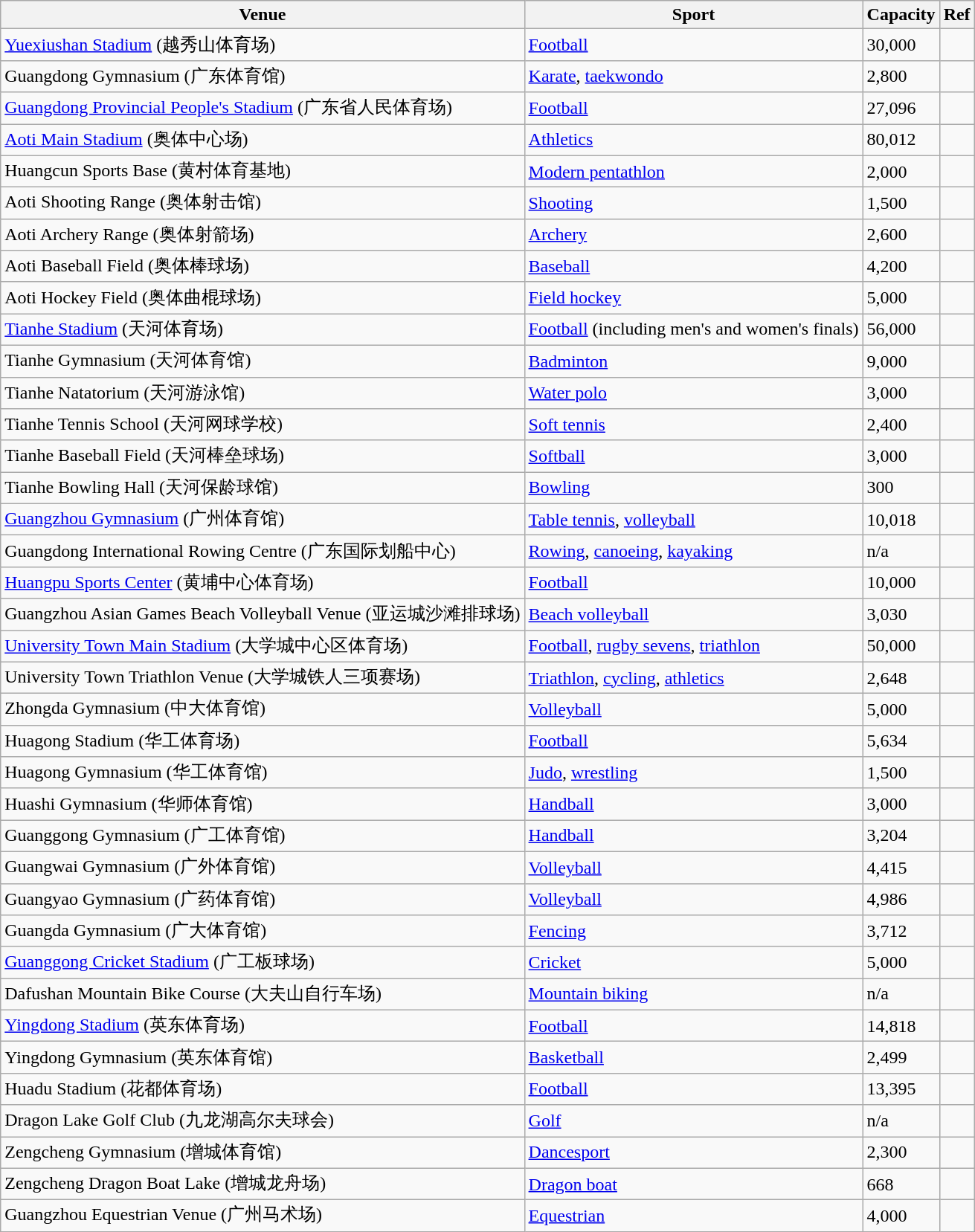<table class="wikitable sortable">
<tr>
<th>Venue</th>
<th>Sport</th>
<th>Capacity</th>
<th>Ref</th>
</tr>
<tr>
<td><a href='#'>Yuexiushan Stadium</a> (越秀山体育场)</td>
<td><a href='#'>Football</a></td>
<td>30,000</td>
<td></td>
</tr>
<tr>
<td>Guangdong Gymnasium (广东体育馆)</td>
<td><a href='#'>Karate</a>, <a href='#'>taekwondo</a></td>
<td>2,800</td>
<td></td>
</tr>
<tr>
<td><a href='#'>Guangdong Provincial People's Stadium</a> (广东省人民体育场)</td>
<td><a href='#'>Football</a></td>
<td>27,096</td>
<td></td>
</tr>
<tr>
<td><a href='#'>Aoti Main Stadium</a> (奥体中心场)</td>
<td><a href='#'>Athletics</a></td>
<td>80,012</td>
<td></td>
</tr>
<tr>
<td>Huangcun Sports Base (黄村体育基地)</td>
<td><a href='#'>Modern pentathlon</a></td>
<td>2,000</td>
<td></td>
</tr>
<tr>
<td>Aoti Shooting Range (奥体射击馆)</td>
<td><a href='#'>Shooting</a></td>
<td>1,500</td>
<td></td>
</tr>
<tr>
<td>Aoti Archery Range (奥体射箭场)</td>
<td><a href='#'>Archery</a></td>
<td>2,600</td>
<td></td>
</tr>
<tr>
<td>Aoti Baseball Field (奥体棒球场)</td>
<td><a href='#'>Baseball</a></td>
<td>4,200</td>
<td></td>
</tr>
<tr>
<td>Aoti Hockey Field (奥体曲棍球场)</td>
<td><a href='#'>Field hockey</a></td>
<td>5,000</td>
<td></td>
</tr>
<tr>
<td><a href='#'>Tianhe Stadium</a> (天河体育场)</td>
<td><a href='#'>Football</a> (including men's and women's finals)</td>
<td>56,000</td>
<td></td>
</tr>
<tr>
<td>Tianhe Gymnasium (天河体育馆)</td>
<td><a href='#'>Badminton</a></td>
<td>9,000</td>
<td></td>
</tr>
<tr>
<td>Tianhe Natatorium (天河游泳馆)</td>
<td><a href='#'>Water polo</a></td>
<td>3,000</td>
<td></td>
</tr>
<tr>
<td>Tianhe Tennis School (天河网球学校)</td>
<td><a href='#'>Soft tennis</a></td>
<td>2,400</td>
<td></td>
</tr>
<tr>
<td>Tianhe Baseball Field (天河棒垒球场)</td>
<td><a href='#'>Softball</a></td>
<td>3,000</td>
<td></td>
</tr>
<tr>
<td>Tianhe Bowling Hall (天河保龄球馆)</td>
<td><a href='#'>Bowling</a></td>
<td>300</td>
<td></td>
</tr>
<tr>
<td><a href='#'>Guangzhou Gymnasium</a> (广州体育馆)</td>
<td><a href='#'>Table tennis</a>, <a href='#'>volleyball</a></td>
<td>10,018</td>
<td></td>
</tr>
<tr>
<td>Guangdong International Rowing Centre (广东国际划船中心)</td>
<td><a href='#'>Rowing</a>, <a href='#'>canoeing</a>, <a href='#'>kayaking</a></td>
<td>n/a</td>
<td></td>
</tr>
<tr>
<td><a href='#'>Huangpu Sports Center</a> (黄埔中心体育场)</td>
<td><a href='#'>Football</a></td>
<td>10,000</td>
<td></td>
</tr>
<tr>
<td>Guangzhou Asian Games Beach Volleyball Venue (亚运城沙滩排球场)</td>
<td><a href='#'>Beach volleyball</a></td>
<td>3,030</td>
<td></td>
</tr>
<tr>
<td><a href='#'>University Town Main Stadium</a> (大学城中心区体育场)</td>
<td><a href='#'>Football</a>, <a href='#'>rugby sevens</a>, <a href='#'>triathlon</a></td>
<td>50,000</td>
<td></td>
</tr>
<tr>
<td>University Town Triathlon Venue (大学城铁人三项赛场)</td>
<td><a href='#'>Triathlon</a>, <a href='#'>cycling</a>, <a href='#'>athletics</a></td>
<td>2,648</td>
<td></td>
</tr>
<tr>
<td>Zhongda Gymnasium (中大体育馆)</td>
<td><a href='#'>Volleyball</a></td>
<td>5,000</td>
<td></td>
</tr>
<tr>
<td>Huagong Stadium (华工体育场)</td>
<td><a href='#'>Football</a></td>
<td>5,634</td>
<td></td>
</tr>
<tr>
<td>Huagong Gymnasium (华工体育馆)</td>
<td><a href='#'>Judo</a>, <a href='#'>wrestling</a></td>
<td>1,500</td>
<td></td>
</tr>
<tr>
<td>Huashi Gymnasium (华师体育馆)</td>
<td><a href='#'>Handball</a></td>
<td>3,000</td>
<td></td>
</tr>
<tr>
<td>Guanggong Gymnasium (广工体育馆)</td>
<td><a href='#'>Handball</a></td>
<td>3,204</td>
<td></td>
</tr>
<tr>
<td>Guangwai Gymnasium (广外体育馆)</td>
<td><a href='#'>Volleyball</a></td>
<td>4,415</td>
<td></td>
</tr>
<tr>
<td>Guangyao Gymnasium (广药体育馆)</td>
<td><a href='#'>Volleyball</a></td>
<td>4,986</td>
<td></td>
</tr>
<tr>
<td>Guangda Gymnasium (广大体育馆)</td>
<td><a href='#'>Fencing</a></td>
<td>3,712</td>
<td></td>
</tr>
<tr>
<td><a href='#'>Guanggong Cricket Stadium</a> (广工板球场)</td>
<td><a href='#'>Cricket</a></td>
<td>5,000</td>
<td></td>
</tr>
<tr>
<td>Dafushan Mountain Bike Course (大夫山自行车场)</td>
<td><a href='#'>Mountain biking</a></td>
<td>n/a</td>
<td></td>
</tr>
<tr>
<td><a href='#'>Yingdong Stadium</a> (英东体育场)</td>
<td><a href='#'>Football</a></td>
<td>14,818</td>
<td></td>
</tr>
<tr>
<td>Yingdong Gymnasium (英东体育馆)</td>
<td><a href='#'>Basketball</a></td>
<td>2,499</td>
<td></td>
</tr>
<tr>
<td>Huadu Stadium (花都体育场)</td>
<td><a href='#'>Football</a></td>
<td>13,395</td>
<td></td>
</tr>
<tr>
<td>Dragon Lake Golf Club (九龙湖高尔夫球会)</td>
<td><a href='#'>Golf</a></td>
<td>n/a</td>
<td></td>
</tr>
<tr>
<td>Zengcheng Gymnasium (增城体育馆)</td>
<td><a href='#'>Dancesport</a></td>
<td>2,300</td>
<td></td>
</tr>
<tr>
<td>Zengcheng Dragon Boat Lake (增城龙舟场)</td>
<td><a href='#'>Dragon boat</a></td>
<td>668</td>
<td></td>
</tr>
<tr>
<td>Guangzhou Equestrian Venue (广州马术场)</td>
<td><a href='#'>Equestrian</a></td>
<td>4,000</td>
<td></td>
</tr>
</table>
